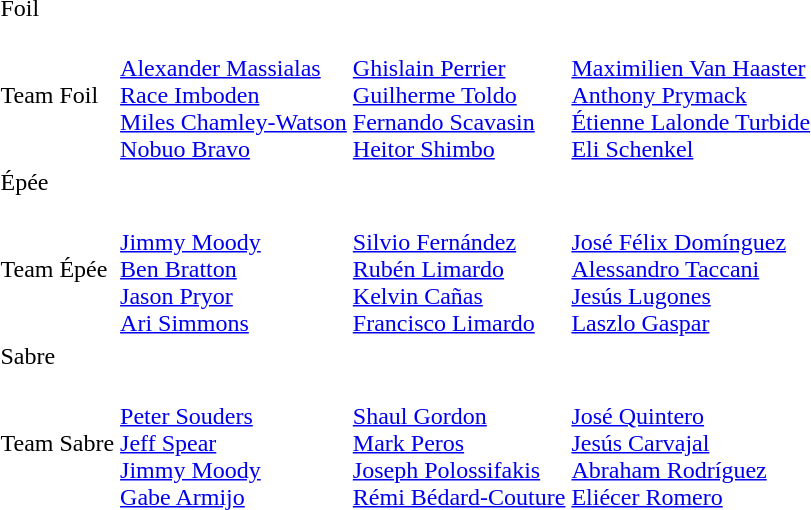<table>
<tr>
<td>Foil</td>
<td></td>
<td></td>
<td><br></td>
</tr>
<tr>
<td>Team Foil</td>
<td><br><a href='#'>Alexander Massialas</a><br><a href='#'>Race Imboden</a><br><a href='#'>Miles Chamley-Watson</a><br><a href='#'>Nobuo Bravo</a></td>
<td><br><a href='#'>Ghislain Perrier</a><br><a href='#'>Guilherme Toldo</a><br><a href='#'>Fernando Scavasin</a><br><a href='#'>Heitor Shimbo</a></td>
<td><br><a href='#'>Maximilien Van Haaster</a><br><a href='#'>Anthony Prymack</a><br><a href='#'>Étienne Lalonde Turbide</a><br><a href='#'>Eli Schenkel</a></td>
</tr>
<tr>
<td>Épée</td>
<td></td>
<td></td>
<td><br></td>
</tr>
<tr>
<td>Team Épée</td>
<td><br><a href='#'>Jimmy Moody</a><br><a href='#'>Ben Bratton</a><br><a href='#'>Jason Pryor</a><br><a href='#'>Ari Simmons</a></td>
<td><br><a href='#'>Silvio Fernández</a><br><a href='#'>Rubén Limardo</a><br><a href='#'>Kelvin Cañas</a><br><a href='#'>Francisco Limardo</a></td>
<td><br><a href='#'>José Félix Domínguez</a><br><a href='#'>Alessandro Taccani</a><br><a href='#'>Jesús Lugones</a><br><a href='#'>Laszlo Gaspar</a></td>
</tr>
<tr>
<td>Sabre</td>
<td></td>
<td></td>
<td><br></td>
</tr>
<tr>
<td>Team Sabre</td>
<td><br><a href='#'>Peter Souders</a><br><a href='#'>Jeff Spear</a><br><a href='#'>Jimmy Moody</a><br><a href='#'>Gabe Armijo</a></td>
<td><br><a href='#'>Shaul Gordon</a><br><a href='#'>Mark Peros</a><br><a href='#'>Joseph Polossifakis</a><br><a href='#'>Rémi Bédard-Couture</a></td>
<td><br><a href='#'>José Quintero</a><br><a href='#'>Jesús Carvajal</a><br><a href='#'>Abraham Rodríguez</a><br><a href='#'>Eliécer Romero</a></td>
</tr>
</table>
